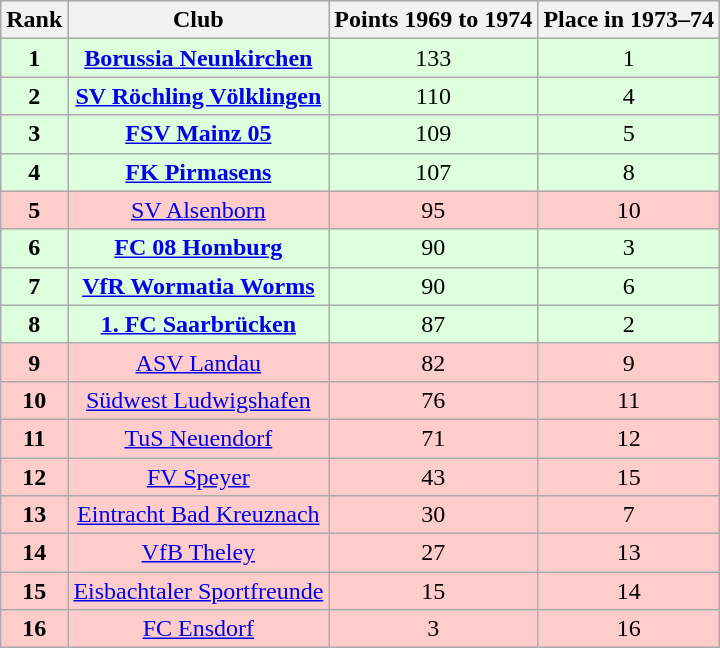<table class="wikitable sortable">
<tr align="center" bgcolor="#dfdfdf">
<th><strong>Rank</strong></th>
<th><strong>Club</strong></th>
<th><strong>Points 1969 to 1974</strong></th>
<th><strong>Place in 1973–74</strong></th>
</tr>
<tr align="center">
<td bgcolor="#ddffdd"><strong>1</strong></td>
<td bgcolor="#ddffdd"><strong><a href='#'>Borussia Neunkirchen</a></strong></td>
<td bgcolor="#ddffdd">133</td>
<td bgcolor="#ddffdd">1</td>
</tr>
<tr align="center">
<td bgcolor="#ddffdd"><strong>2</strong></td>
<td bgcolor="#ddffdd"><strong><a href='#'>SV Röchling Völklingen</a></strong></td>
<td bgcolor="#ddffdd">110</td>
<td bgcolor="#ddffdd">4</td>
</tr>
<tr align="center">
<td bgcolor="#ddffdd"><strong>3</strong></td>
<td bgcolor="#ddffdd"><strong><a href='#'>FSV Mainz 05</a></strong></td>
<td bgcolor="#ddffdd">109</td>
<td bgcolor="#ddffdd">5</td>
</tr>
<tr align="center">
<td bgcolor="#ddffdd"><strong>4</strong></td>
<td bgcolor="#ddffdd"><strong><a href='#'>FK Pirmasens</a></strong></td>
<td bgcolor="#ddffdd">107</td>
<td bgcolor="#ddffdd">8</td>
</tr>
<tr align="center">
<td bgcolor="#ffcccc"><strong>5</strong></td>
<td bgcolor="#ffcccc"><a href='#'>SV Alsenborn</a></td>
<td bgcolor="#ffcccc">95</td>
<td bgcolor="#ffcccc">10</td>
</tr>
<tr align="center">
<td bgcolor="#ddffdd"><strong>6</strong></td>
<td bgcolor="#ddffdd"><strong><a href='#'>FC 08 Homburg</a></strong></td>
<td bgcolor="#ddffdd">90</td>
<td bgcolor="#ddffdd">3</td>
</tr>
<tr align="center">
<td bgcolor="#ddffdd"><strong>7</strong></td>
<td bgcolor="#ddffdd"><strong><a href='#'>VfR Wormatia Worms</a></strong></td>
<td bgcolor="#ddffdd">90</td>
<td bgcolor="#ddffdd">6</td>
</tr>
<tr align="center">
<td bgcolor="#ddffdd"><strong>8</strong></td>
<td bgcolor="#ddffdd"><strong><a href='#'>1. FC Saarbrücken</a></strong></td>
<td bgcolor="#ddffdd">87</td>
<td bgcolor="#ddffdd">2</td>
</tr>
<tr align="center">
<td bgcolor="#ffcccc"><strong>9</strong></td>
<td bgcolor="#ffcccc"><a href='#'>ASV Landau</a></td>
<td bgcolor="#ffcccc">82</td>
<td bgcolor="#ffcccc">9</td>
</tr>
<tr align="center">
<td bgcolor="#ffcccc"><strong>10</strong></td>
<td bgcolor="#ffcccc"><a href='#'>Südwest Ludwigshafen</a></td>
<td bgcolor="#ffcccc">76</td>
<td bgcolor="#ffcccc">11</td>
</tr>
<tr align="center">
<td bgcolor="#ffcccc"><strong>11</strong></td>
<td bgcolor="#ffcccc"><a href='#'>TuS Neuendorf</a></td>
<td bgcolor="#ffcccc">71</td>
<td bgcolor="#ffcccc">12</td>
</tr>
<tr align="center">
<td bgcolor="#ffcccc"><strong>12</strong></td>
<td bgcolor="#ffcccc"><a href='#'>FV Speyer</a></td>
<td bgcolor="#ffcccc">43</td>
<td bgcolor="#ffcccc">15</td>
</tr>
<tr align="center">
<td bgcolor="#ffcccc"><strong>13</strong></td>
<td bgcolor="#ffcccc"><a href='#'>Eintracht Bad Kreuznach</a></td>
<td bgcolor="#ffcccc">30</td>
<td bgcolor="#ffcccc">7</td>
</tr>
<tr align="center">
<td bgcolor="#ffcccc"><strong>14</strong></td>
<td bgcolor="#ffcccc"><a href='#'>VfB Theley</a></td>
<td bgcolor="#ffcccc">27</td>
<td bgcolor="#ffcccc">13</td>
</tr>
<tr align="center">
<td bgcolor="#ffcccc"><strong>15</strong></td>
<td bgcolor="#ffcccc"><a href='#'>Eisbachtaler Sportfreunde</a></td>
<td bgcolor="#ffcccc">15</td>
<td bgcolor="#ffcccc">14</td>
</tr>
<tr align="center">
<td bgcolor="#ffcccc"><strong>16</strong></td>
<td bgcolor="#ffcccc"><a href='#'>FC Ensdorf</a></td>
<td bgcolor="#ffcccc">3</td>
<td bgcolor="#ffcccc">16</td>
</tr>
</table>
